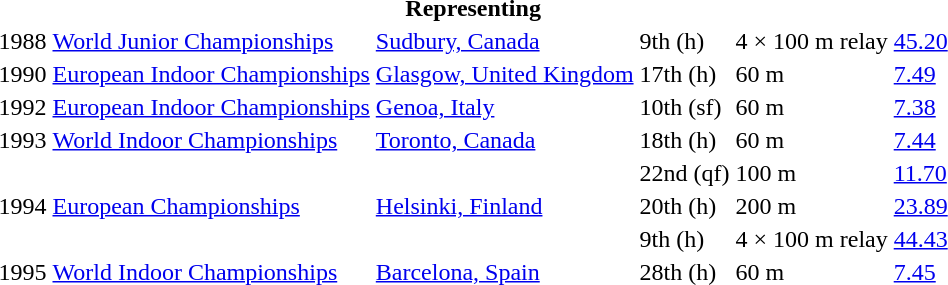<table>
<tr>
<th colspan="6">Representing </th>
</tr>
<tr>
<td>1988</td>
<td><a href='#'>World Junior Championships</a></td>
<td><a href='#'>Sudbury, Canada</a></td>
<td>9th (h)</td>
<td>4 × 100 m relay</td>
<td><a href='#'>45.20</a></td>
</tr>
<tr>
<td>1990</td>
<td><a href='#'>European Indoor Championships</a></td>
<td><a href='#'>Glasgow, United Kingdom</a></td>
<td>17th (h)</td>
<td>60 m</td>
<td><a href='#'>7.49</a></td>
</tr>
<tr>
<td>1992</td>
<td><a href='#'>European Indoor Championships</a></td>
<td><a href='#'>Genoa, Italy</a></td>
<td>10th (sf)</td>
<td>60 m</td>
<td><a href='#'>7.38</a></td>
</tr>
<tr>
<td>1993</td>
<td><a href='#'>World Indoor Championships</a></td>
<td><a href='#'>Toronto, Canada</a></td>
<td>18th (h)</td>
<td>60 m</td>
<td><a href='#'>7.44</a></td>
</tr>
<tr>
<td rowspan=3>1994</td>
<td rowspan=3><a href='#'>European Championships</a></td>
<td rowspan=3><a href='#'>Helsinki, Finland</a></td>
<td>22nd (qf)</td>
<td>100 m</td>
<td><a href='#'>11.70</a></td>
</tr>
<tr>
<td>20th (h)</td>
<td>200 m</td>
<td><a href='#'>23.89</a></td>
</tr>
<tr>
<td>9th (h)</td>
<td>4 × 100 m relay</td>
<td><a href='#'>44.43</a></td>
</tr>
<tr>
<td>1995</td>
<td><a href='#'>World Indoor Championships</a></td>
<td><a href='#'>Barcelona, Spain</a></td>
<td>28th (h)</td>
<td>60 m</td>
<td><a href='#'>7.45</a></td>
</tr>
</table>
